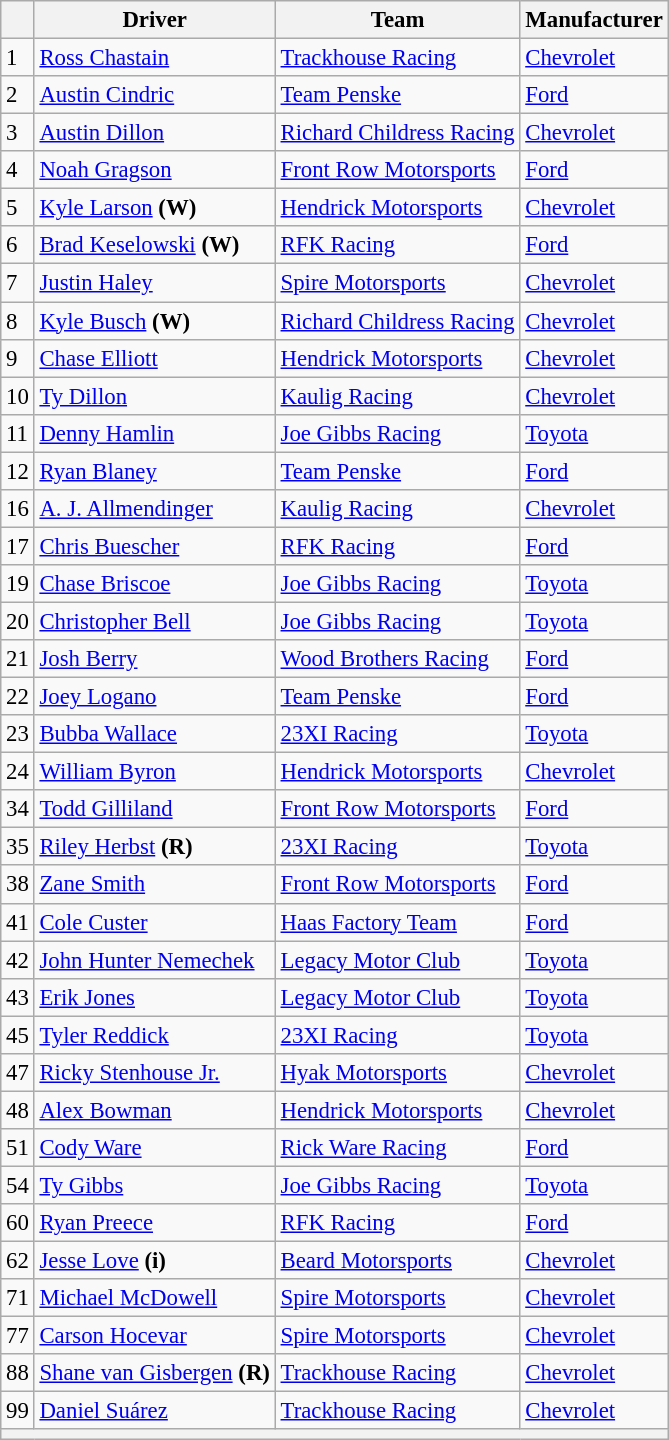<table class="wikitable" style="font-size:95%">
<tr>
<th></th>
<th>Driver</th>
<th>Team</th>
<th>Manufacturer</th>
</tr>
<tr>
<td>1</td>
<td><a href='#'>Ross Chastain</a></td>
<td><a href='#'>Trackhouse Racing</a></td>
<td><a href='#'>Chevrolet</a></td>
</tr>
<tr>
<td>2</td>
<td><a href='#'>Austin Cindric</a></td>
<td><a href='#'>Team Penske</a></td>
<td><a href='#'>Ford</a></td>
</tr>
<tr>
<td>3</td>
<td><a href='#'>Austin Dillon</a></td>
<td><a href='#'>Richard Childress Racing</a></td>
<td><a href='#'>Chevrolet</a></td>
</tr>
<tr>
<td>4</td>
<td><a href='#'>Noah Gragson</a></td>
<td><a href='#'>Front Row Motorsports</a></td>
<td><a href='#'>Ford</a></td>
</tr>
<tr>
<td>5</td>
<td><a href='#'>Kyle Larson</a> <strong>(W)</strong></td>
<td><a href='#'>Hendrick Motorsports</a></td>
<td><a href='#'>Chevrolet</a></td>
</tr>
<tr>
<td>6</td>
<td><a href='#'>Brad Keselowski</a> <strong>(W)</strong></td>
<td><a href='#'>RFK Racing</a></td>
<td><a href='#'>Ford</a></td>
</tr>
<tr>
<td>7</td>
<td><a href='#'>Justin Haley</a></td>
<td><a href='#'>Spire Motorsports</a></td>
<td><a href='#'>Chevrolet</a></td>
</tr>
<tr>
<td>8</td>
<td><a href='#'>Kyle Busch</a> <strong>(W)</strong></td>
<td><a href='#'>Richard Childress Racing</a></td>
<td><a href='#'>Chevrolet</a></td>
</tr>
<tr>
<td>9</td>
<td><a href='#'>Chase Elliott</a></td>
<td><a href='#'>Hendrick Motorsports</a></td>
<td><a href='#'>Chevrolet</a></td>
</tr>
<tr>
<td>10</td>
<td><a href='#'>Ty Dillon</a></td>
<td><a href='#'>Kaulig Racing</a></td>
<td><a href='#'>Chevrolet</a></td>
</tr>
<tr>
<td>11</td>
<td><a href='#'>Denny Hamlin</a></td>
<td><a href='#'>Joe Gibbs Racing</a></td>
<td><a href='#'>Toyota</a></td>
</tr>
<tr>
<td>12</td>
<td><a href='#'>Ryan Blaney</a></td>
<td><a href='#'>Team Penske</a></td>
<td><a href='#'>Ford</a></td>
</tr>
<tr>
<td>16</td>
<td><a href='#'>A. J. Allmendinger</a></td>
<td><a href='#'>Kaulig Racing</a></td>
<td><a href='#'>Chevrolet</a></td>
</tr>
<tr>
<td>17</td>
<td><a href='#'>Chris Buescher</a></td>
<td><a href='#'>RFK Racing</a></td>
<td><a href='#'>Ford</a></td>
</tr>
<tr>
<td>19</td>
<td><a href='#'>Chase Briscoe</a></td>
<td><a href='#'>Joe Gibbs Racing</a></td>
<td><a href='#'>Toyota</a></td>
</tr>
<tr>
<td>20</td>
<td><a href='#'>Christopher Bell</a></td>
<td><a href='#'>Joe Gibbs Racing</a></td>
<td><a href='#'>Toyota</a></td>
</tr>
<tr>
<td>21</td>
<td><a href='#'>Josh Berry</a></td>
<td><a href='#'>Wood Brothers Racing</a></td>
<td><a href='#'>Ford</a></td>
</tr>
<tr>
<td>22</td>
<td><a href='#'>Joey Logano</a></td>
<td><a href='#'>Team Penske</a></td>
<td><a href='#'>Ford</a></td>
</tr>
<tr>
<td>23</td>
<td><a href='#'>Bubba Wallace</a></td>
<td><a href='#'>23XI Racing</a></td>
<td><a href='#'>Toyota</a></td>
</tr>
<tr>
<td>24</td>
<td><a href='#'>William Byron</a></td>
<td><a href='#'>Hendrick Motorsports</a></td>
<td><a href='#'>Chevrolet</a></td>
</tr>
<tr>
<td>34</td>
<td><a href='#'>Todd Gilliland</a></td>
<td><a href='#'>Front Row Motorsports</a></td>
<td><a href='#'>Ford</a></td>
</tr>
<tr>
<td>35</td>
<td><a href='#'>Riley Herbst</a> <strong>(R)</strong></td>
<td><a href='#'>23XI Racing</a></td>
<td><a href='#'>Toyota</a></td>
</tr>
<tr>
<td>38</td>
<td><a href='#'>Zane Smith</a></td>
<td><a href='#'>Front Row Motorsports</a></td>
<td><a href='#'>Ford</a></td>
</tr>
<tr>
<td>41</td>
<td><a href='#'>Cole Custer</a></td>
<td><a href='#'>Haas Factory Team</a></td>
<td><a href='#'>Ford</a></td>
</tr>
<tr>
<td>42</td>
<td><a href='#'>John Hunter Nemechek</a></td>
<td><a href='#'>Legacy Motor Club</a></td>
<td><a href='#'>Toyota</a></td>
</tr>
<tr>
<td>43</td>
<td><a href='#'>Erik Jones</a></td>
<td><a href='#'>Legacy Motor Club</a></td>
<td><a href='#'>Toyota</a></td>
</tr>
<tr>
<td>45</td>
<td><a href='#'>Tyler Reddick</a></td>
<td><a href='#'>23XI Racing</a></td>
<td><a href='#'>Toyota</a></td>
</tr>
<tr>
<td>47</td>
<td><a href='#'>Ricky Stenhouse Jr.</a></td>
<td><a href='#'>Hyak Motorsports</a></td>
<td><a href='#'>Chevrolet</a></td>
</tr>
<tr>
<td>48</td>
<td><a href='#'>Alex Bowman</a></td>
<td><a href='#'>Hendrick Motorsports</a></td>
<td><a href='#'>Chevrolet</a></td>
</tr>
<tr>
<td>51</td>
<td><a href='#'>Cody Ware</a></td>
<td><a href='#'>Rick Ware Racing</a></td>
<td><a href='#'>Ford</a></td>
</tr>
<tr>
<td>54</td>
<td><a href='#'>Ty Gibbs</a></td>
<td><a href='#'>Joe Gibbs Racing</a></td>
<td><a href='#'>Toyota</a></td>
</tr>
<tr>
<td>60</td>
<td><a href='#'>Ryan Preece</a></td>
<td><a href='#'>RFK Racing</a></td>
<td><a href='#'>Ford</a></td>
</tr>
<tr>
<td>62</td>
<td><a href='#'>Jesse Love</a> <strong>(i)</strong></td>
<td><a href='#'>Beard Motorsports</a></td>
<td><a href='#'>Chevrolet</a></td>
</tr>
<tr>
<td>71</td>
<td><a href='#'>Michael McDowell</a></td>
<td><a href='#'>Spire Motorsports</a></td>
<td><a href='#'>Chevrolet</a></td>
</tr>
<tr>
<td>77</td>
<td><a href='#'>Carson Hocevar</a></td>
<td><a href='#'>Spire Motorsports</a></td>
<td><a href='#'>Chevrolet</a></td>
</tr>
<tr>
<td>88</td>
<td><a href='#'>Shane van Gisbergen</a> <strong>(R)</strong></td>
<td><a href='#'>Trackhouse Racing</a></td>
<td><a href='#'>Chevrolet</a></td>
</tr>
<tr>
<td>99</td>
<td><a href='#'>Daniel Suárez</a></td>
<td><a href='#'>Trackhouse Racing</a></td>
<td><a href='#'>Chevrolet</a></td>
</tr>
<tr>
<th colspan="4"></th>
</tr>
</table>
